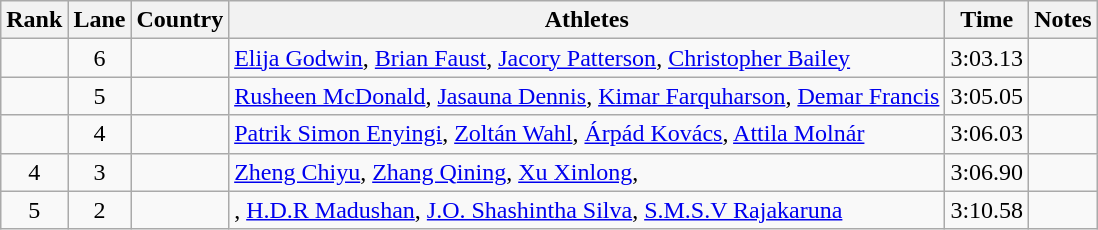<table class="wikitable sortable" style="text-align:center">
<tr>
<th>Rank</th>
<th>Lane</th>
<th>Country</th>
<th>Athletes</th>
<th>Time</th>
<th>Notes</th>
</tr>
<tr>
<td></td>
<td>6</td>
<td align=left></td>
<td align="left"><a href='#'>Elija Godwin</a>, <a href='#'>Brian Faust</a>, <a href='#'>Jacory Patterson</a>, <a href='#'>Christopher Bailey</a></td>
<td>3:03.13</td>
<td></td>
</tr>
<tr>
<td></td>
<td>5</td>
<td align=left></td>
<td align="left"><a href='#'>Rusheen McDonald</a>, <a href='#'>Jasauna Dennis</a>, <a href='#'>Kimar Farquharson</a>, <a href='#'>Demar Francis</a></td>
<td>3:05.05</td>
<td></td>
</tr>
<tr>
<td></td>
<td>4</td>
<td align="left"></td>
<td align="left"><a href='#'>Patrik Simon Enyingi</a>, <a href='#'>Zoltán Wahl</a>, <a href='#'>Árpád Kovács</a>, <a href='#'>Attila Molnár</a></td>
<td>3:06.03</td>
<td></td>
</tr>
<tr>
<td>4</td>
<td>3</td>
<td align="left"></td>
<td align="left"><a href='#'>Zheng Chiyu</a>, <a href='#'>Zhang Qining</a>, <a href='#'>Xu Xinlong</a>, </td>
<td>3:06.90</td>
<td></td>
</tr>
<tr>
<td>5</td>
<td>2</td>
<td align="left"></td>
<td align="left">, <a href='#'>H.D.R Madushan</a>, <a href='#'>J.O. Shashintha Silva</a>, <a href='#'>S.M.S.V Rajakaruna</a></td>
<td>3:10.58</td>
<td></td>
</tr>
</table>
